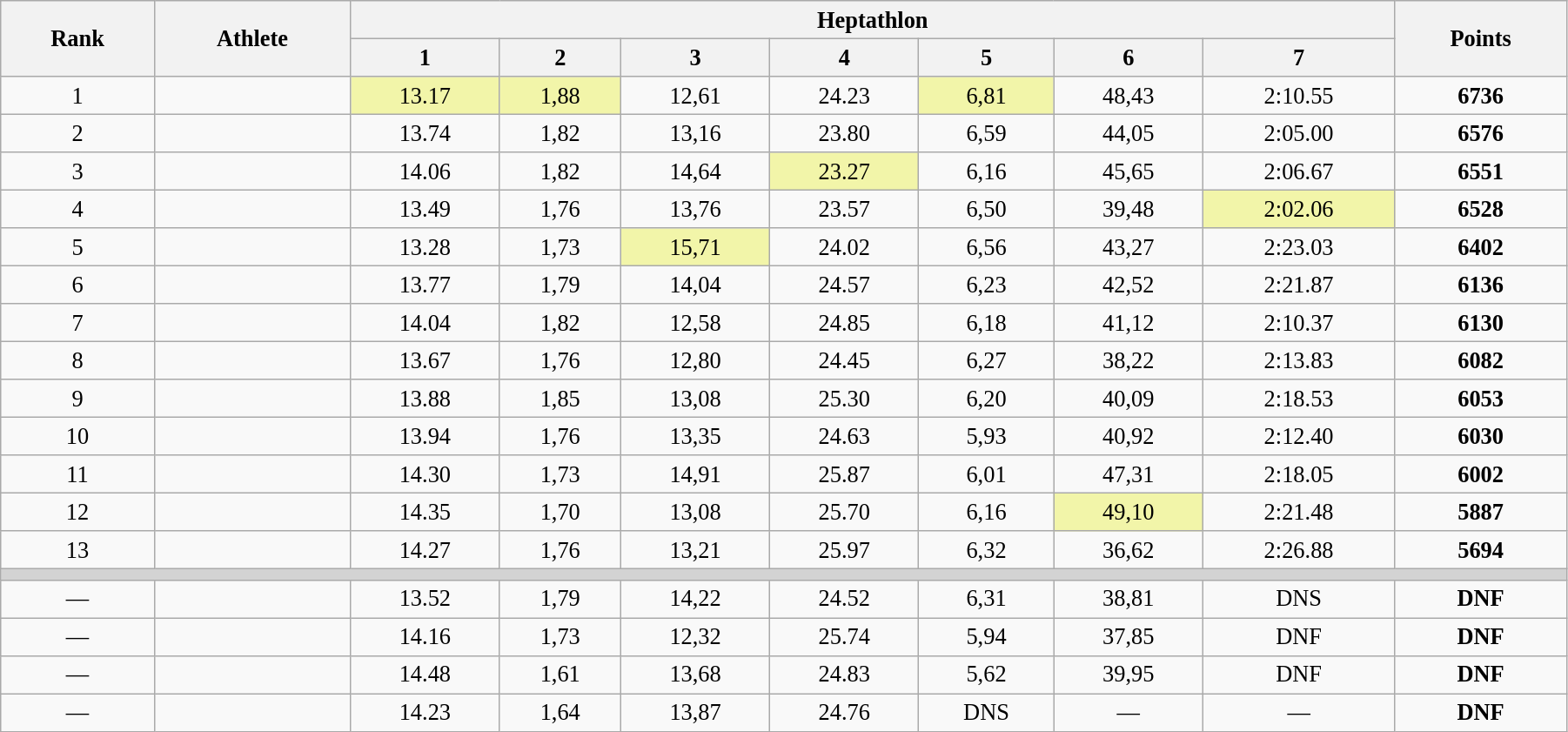<table class="wikitable" style=" text-align:center; font-size:110%;" width="95%">
<tr>
<th rowspan="2">Rank</th>
<th rowspan="2">Athlete</th>
<th colspan="7">Heptathlon</th>
<th rowspan="2">Points</th>
</tr>
<tr>
<th>1</th>
<th>2</th>
<th>3</th>
<th>4</th>
<th>5</th>
<th>6</th>
<th>7</th>
</tr>
<tr>
<td>1</td>
<td align=left></td>
<td bgcolor=#F2F5A9>13.17</td>
<td bgcolor=#F2F5A9>1,88</td>
<td>12,61</td>
<td>24.23</td>
<td bgcolor=#F2F5A9>6,81</td>
<td>48,43</td>
<td>2:10.55</td>
<td><strong>6736</strong> </td>
</tr>
<tr>
<td>2</td>
<td align=left></td>
<td>13.74</td>
<td>1,82</td>
<td>13,16</td>
<td>23.80</td>
<td>6,59</td>
<td>44,05</td>
<td>2:05.00</td>
<td><strong>6576</strong></td>
</tr>
<tr>
<td>3</td>
<td align=left></td>
<td>14.06</td>
<td>1,82</td>
<td>14,64</td>
<td bgcolor=#F2F5A9>23.27</td>
<td>6,16</td>
<td>45,65</td>
<td>2:06.67</td>
<td><strong>6551</strong></td>
</tr>
<tr>
<td>4</td>
<td align=left></td>
<td>13.49</td>
<td>1,76</td>
<td>13,76</td>
<td>23.57</td>
<td>6,50</td>
<td>39,48</td>
<td bgcolor=#F2F5A9>2:02.06</td>
<td><strong>6528</strong></td>
</tr>
<tr>
<td>5</td>
<td align=left></td>
<td>13.28</td>
<td>1,73</td>
<td bgcolor=#F2F5A9>15,71</td>
<td>24.02</td>
<td>6,56</td>
<td>43,27</td>
<td>2:23.03</td>
<td><strong>6402</strong></td>
</tr>
<tr>
<td>6</td>
<td align=left></td>
<td>13.77</td>
<td>1,79</td>
<td>14,04</td>
<td>24.57</td>
<td>6,23</td>
<td>42,52</td>
<td>2:21.87</td>
<td><strong>6136</strong></td>
</tr>
<tr>
<td>7</td>
<td align=left></td>
<td>14.04</td>
<td>1,82</td>
<td>12,58</td>
<td>24.85</td>
<td>6,18</td>
<td>41,12</td>
<td>2:10.37</td>
<td><strong>6130</strong></td>
</tr>
<tr>
<td>8</td>
<td align=left></td>
<td>13.67</td>
<td>1,76</td>
<td>12,80</td>
<td>24.45</td>
<td>6,27</td>
<td>38,22</td>
<td>2:13.83</td>
<td><strong>6082</strong></td>
</tr>
<tr>
<td>9</td>
<td align=left></td>
<td>13.88</td>
<td>1,85</td>
<td>13,08</td>
<td>25.30</td>
<td>6,20</td>
<td>40,09</td>
<td>2:18.53</td>
<td><strong>6053</strong></td>
</tr>
<tr>
<td>10</td>
<td align=left></td>
<td>13.94</td>
<td>1,76</td>
<td>13,35</td>
<td>24.63</td>
<td>5,93</td>
<td>40,92</td>
<td>2:12.40</td>
<td><strong>6030</strong></td>
</tr>
<tr>
<td>11</td>
<td align=left></td>
<td>14.30</td>
<td>1,73</td>
<td>14,91</td>
<td>25.87</td>
<td>6,01</td>
<td>47,31</td>
<td>2:18.05</td>
<td><strong>6002</strong></td>
</tr>
<tr>
<td>12</td>
<td align=left></td>
<td>14.35</td>
<td>1,70</td>
<td>13,08</td>
<td>25.70</td>
<td>6,16</td>
<td bgcolor=#F2F5A9>49,10</td>
<td>2:21.48</td>
<td><strong>5887</strong></td>
</tr>
<tr>
<td>13</td>
<td align=left></td>
<td>14.27</td>
<td>1,76</td>
<td>13,21</td>
<td>25.97</td>
<td>6,32</td>
<td>36,62</td>
<td>2:26.88</td>
<td><strong>5694</strong></td>
</tr>
<tr>
<td colspan=10 bgcolor=lightgray></td>
</tr>
<tr>
<td>—</td>
<td align=left></td>
<td>13.52</td>
<td>1,79</td>
<td>14,22</td>
<td>24.52</td>
<td>6,31</td>
<td>38,81</td>
<td>DNS</td>
<td><strong>DNF</strong></td>
</tr>
<tr>
<td>—</td>
<td align=left></td>
<td>14.16</td>
<td>1,73</td>
<td>12,32</td>
<td>25.74</td>
<td>5,94</td>
<td>37,85</td>
<td>DNF</td>
<td><strong>DNF</strong></td>
</tr>
<tr>
<td>—</td>
<td align=left></td>
<td>14.48</td>
<td>1,61</td>
<td>13,68</td>
<td>24.83</td>
<td>5,62</td>
<td>39,95</td>
<td>DNF</td>
<td><strong>DNF</strong></td>
</tr>
<tr>
<td>—</td>
<td align=left></td>
<td>14.23</td>
<td>1,64</td>
<td>13,87</td>
<td>24.76</td>
<td>DNS</td>
<td>—</td>
<td>—</td>
<td><strong>DNF</strong></td>
</tr>
</table>
